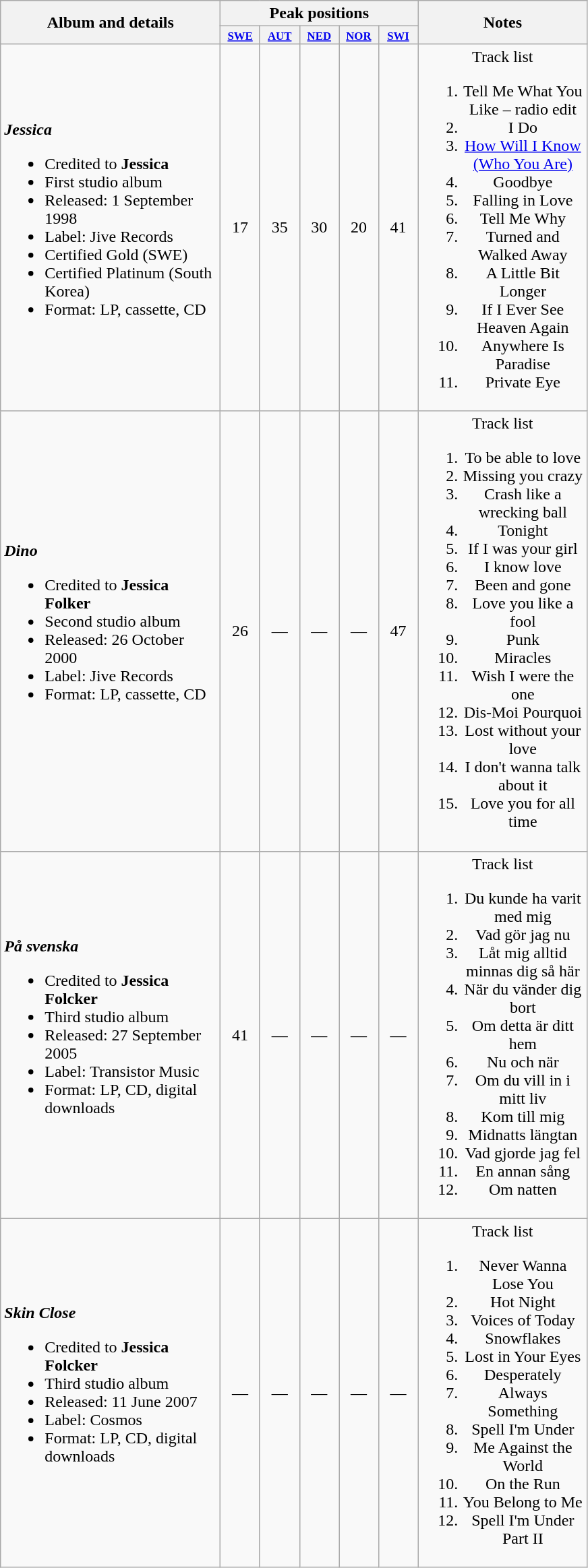<table class="wikitable">
<tr>
<th align="center" rowspan="2" width="210">Album and details</th>
<th align="center" colspan="5" width="20">Peak positions</th>
<th align="center" rowspan="2" width="160">Notes</th>
</tr>
<tr>
<th scope="col" style="width:3em;font-size:70%;"><a href='#'>SWE</a><br></th>
<th scope="col" style="width:3em;font-size:70%;"><a href='#'>AUT</a><br></th>
<th scope="col" style="width:3em;font-size:70%;"><a href='#'>NED</a></th>
<th scope="col" style="width:3em;font-size:70%;"><a href='#'>NOR</a><br></th>
<th scope="col" style="width:3em;font-size:70%;"><a href='#'>SWI</a><br></th>
</tr>
<tr>
<td><strong><em>Jessica</em></strong><br><ul><li>Credited to <strong>Jessica</strong></li><li>First studio album</li><li>Released: 1 September 1998</li><li>Label: Jive Records</li><li>Certified Gold (SWE)</li><li>Certified Platinum (South Korea)</li><li>Format: LP, cassette, CD</li></ul></td>
<td style="text-align:center;">17</td>
<td style="text-align:center;">35</td>
<td style="text-align:center;">30</td>
<td style="text-align:center;">20</td>
<td style="text-align:center;">41</td>
<td style="text-align:center;">Track list<br><ol><li>Tell Me What You Like – radio edit</li><li>I Do</li><li><a href='#'>How Will I Know (Who You Are)</a></li><li>Goodbye</li><li>Falling in Love</li><li>Tell Me Why</li><li>Turned and Walked Away</li><li>A Little Bit Longer</li><li>If I Ever See Heaven Again</li><li>Anywhere Is Paradise</li><li>Private Eye</li></ol></td>
</tr>
<tr>
<td><strong><em>Dino</em></strong><br><ul><li>Credited to <strong>Jessica Folker</strong></li><li>Second studio album</li><li>Released: 26 October 2000</li><li>Label: Jive Records</li><li>Format: LP, cassette, CD</li></ul></td>
<td style="text-align:center;">26</td>
<td style="text-align:center;">—</td>
<td style="text-align:center;">—</td>
<td style="text-align:center;">—</td>
<td style="text-align:center;">47</td>
<td style="text-align:center;">Track list<br><ol><li>To be able to love</li><li>Missing you crazy</li><li>Crash like a wrecking ball</li><li>Tonight</li><li>If I was your girl</li><li>I know love</li><li>Been and gone</li><li>Love you like a fool</li><li>Punk</li><li>Miracles</li><li>Wish I were the one</li><li>Dis-Moi Pourquoi</li><li>Lost without your love</li><li>I don't wanna talk about it</li><li>Love you for all time</li></ol></td>
</tr>
<tr>
<td><strong><em>På svenska</em></strong><br><ul><li>Credited to <strong>Jessica Folcker</strong></li><li>Third studio album</li><li>Released: 27 September 2005</li><li>Label: Transistor Music</li><li>Format: LP, CD, digital downloads</li></ul></td>
<td style="text-align:center;">41</td>
<td style="text-align:center;">—</td>
<td style="text-align:center;">—</td>
<td style="text-align:center;">—</td>
<td style="text-align:center;">—</td>
<td style="text-align:center;">Track list<br><ol><li>Du kunde ha varit med mig</li><li>Vad gör jag nu</li><li>Låt mig alltid minnas dig så här</li><li>När du vänder dig bort</li><li>Om detta är ditt hem</li><li>Nu och när</li><li>Om du vill in i mitt liv</li><li>Kom till mig</li><li>Midnatts längtan</li><li>Vad gjorde jag fel</li><li>En annan sång</li><li>Om natten</li></ol></td>
</tr>
<tr>
<td><strong><em>Skin Close</em></strong><br><ul><li>Credited to <strong>Jessica Folcker</strong></li><li>Third studio album</li><li>Released: 11 June 2007</li><li>Label: Cosmos</li><li>Format: LP, CD, digital downloads</li></ul></td>
<td style="text-align:center;">—</td>
<td style="text-align:center;">—</td>
<td style="text-align:center;">—</td>
<td style="text-align:center;">—</td>
<td style="text-align:center;">—</td>
<td style="text-align:center;">Track list<br><ol><li>Never Wanna Lose You</li><li>Hot Night</li><li>Voices of Today</li><li>Snowflakes</li><li>Lost in Your Eyes</li><li>Desperately</li><li>Always Something</li><li>Spell I'm Under</li><li>Me Against the World</li><li>On the Run</li><li>You Belong to Me</li><li>Spell I'm Under Part II</li></ol></td>
</tr>
</table>
